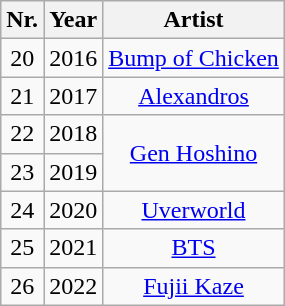<table class="wikitable" style="text-align:center;">
<tr>
<th>Nr.</th>
<th>Year</th>
<th>Artist</th>
</tr>
<tr>
<td>20</td>
<td>2016</td>
<td><a href='#'>Bump of Chicken</a></td>
</tr>
<tr>
<td>21</td>
<td>2017</td>
<td><a href='#'>Alexandros</a></td>
</tr>
<tr>
<td>22</td>
<td>2018</td>
<td rowspan="2"><a href='#'>Gen Hoshino</a></td>
</tr>
<tr>
<td>23</td>
<td>2019</td>
</tr>
<tr>
<td>24</td>
<td>2020</td>
<td><a href='#'>Uverworld</a></td>
</tr>
<tr>
<td>25</td>
<td>2021</td>
<td><a href='#'>BTS</a></td>
</tr>
<tr>
<td>26</td>
<td>2022</td>
<td><a href='#'>Fujii Kaze</a></td>
</tr>
</table>
